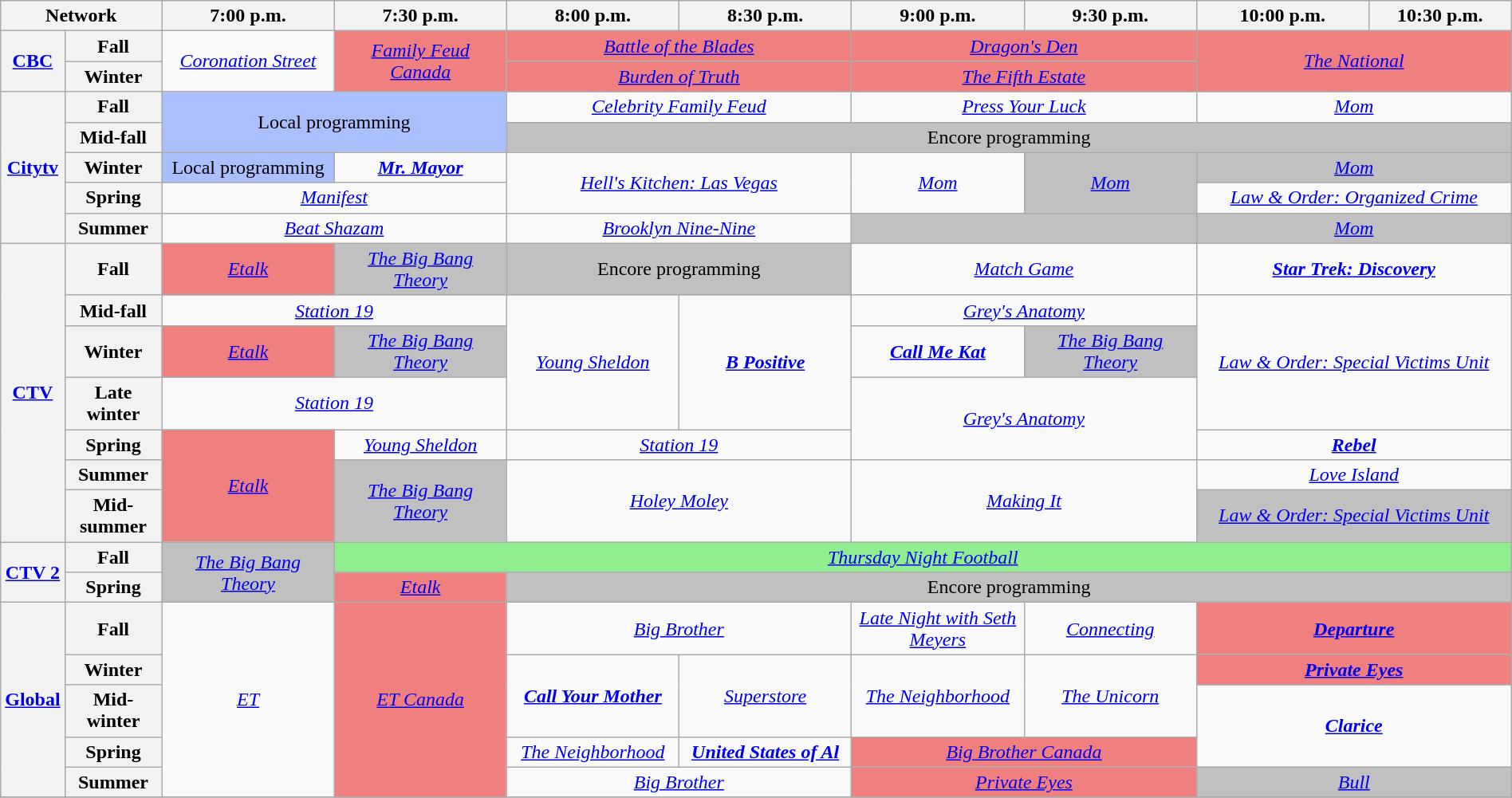<table class=wikitable style=width:100%;margin-right:0;text-align:center>
<tr>
<th style=width:10% colspan=2>Network</th>
<th style=width:11.5%>7:00 p.m.</th>
<th style=width:11.5%>7:30 p.m.</th>
<th style=width:11.5%>8:00 p.m.</th>
<th style=width:11.5%>8:30 p.m.</th>
<th style=width:11.5%>9:00 p.m.</th>
<th style=width:11.5%>9:30 p.m.</th>
<th style=width:11.5%>10:00 p.m.</th>
<th style=width:11.5%>10:30 p.m.</th>
</tr>
<tr>
<th rowspan=2><a href='#'>CBC</a></th>
<th>Fall</th>
<td rowspan=2><em><a href='#'>Coronation Street</a></em></td>
<td style=background:#f08080 rowspan=2><em><a href='#'>Family Feud Canada</a></em></td>
<td style=background:#f08080 colspan=2><em><a href='#'>Battle of the Blades</a></em></td>
<td style=background:#f08080 colspan=2><em><a href='#'>Dragon's Den</a></em></td>
<td style=background:#f08080 colspan=2 rowspan=2><em><a href='#'>The National</a></em></td>
</tr>
<tr>
<th>Winter</th>
<td style=background:#f08080 colspan=2><em><a href='#'>Burden of Truth</a></em></td>
<td style=background:#f08080 colspan=2><em><a href='#'>The Fifth Estate</a></em></td>
</tr>
<tr>
<th rowspan="5"><a href='#'>Citytv</a></th>
<th>Fall</th>
<td style=background:#abbfff colspan="2" rowspan="2">Local programming</td>
<td colspan="2"><em><a href='#'>Celebrity Family Feud</a></em></td>
<td colspan="2"><em><a href='#'>Press Your Luck</a></em></td>
<td colspan="2"><em><a href='#'>Mom</a></em></td>
</tr>
<tr>
<th>Mid-fall</th>
<td colspan="6"  style=background:#C0C0C0>Encore programming</td>
</tr>
<tr>
<th>Winter</th>
<td style=background:#abbfff>Local programming</td>
<td><strong><em><a href='#'>Mr. Mayor</a></em></strong></td>
<td rowspan="2" colspan="2"><em><a href='#'>Hell's Kitchen: Las Vegas</a></em></td>
<td rowspan="2"><em><a href='#'>Mom</a></em></td>
<td style=background:#C0C0C0 rowspan="2"><em><a href='#'>Mom</a></em> </td>
<td colspan="2" style="background:#C0C0C0"><em><a href='#'>Mom</a></em> </td>
</tr>
<tr>
<th>Spring</th>
<td colspan="2"><em><a href='#'>Manifest</a></em></td>
<td colspan="2"><em><a href='#'>Law & Order: Organized Crime</a></em></td>
</tr>
<tr>
<th>Summer</th>
<td colspan="2"><em><a href='#'>Beat Shazam</a></em></td>
<td colspan="2"><em><a href='#'>Brooklyn Nine-Nine</a></em></td>
<td style=background:#C0C0C0 colspan="2"> </td>
<td style=background:#C0C0C0 colspan="2"><em><a href='#'>Mom</a></em> </td>
</tr>
<tr>
<th rowspan=7><a href='#'>CTV</a></th>
<th>Fall</th>
<td style=background:#f08080><em><a href='#'>Etalk</a></em></td>
<td style=background:#C0C0C0><em><a href='#'>The Big Bang Theory</a></em> </td>
<td colspan=2  style=background:#C0C0C0>Encore programming</td>
<td colspan=2><em><a href='#'>Match Game</a></em></td>
<td colspan=2><strong><em><a href='#'>Star Trek: Discovery</a></em></strong></td>
</tr>
<tr>
<th>Mid-fall</th>
<td colspan=2><em><a href='#'>Station 19</a></em></td>
<td rowspan=3><em><a href='#'>Young Sheldon</a></em></td>
<td rowspan=3><strong><em><a href='#'>B Positive</a></em></strong></td>
<td colspan=2><em><a href='#'>Grey's Anatomy</a></em></td>
<td rowspan=3 colspan=2><em><a href='#'>Law & Order: Special Victims Unit</a></em></td>
</tr>
<tr>
<th>Winter</th>
<td style=background:#f08080><em><a href='#'>Etalk</a></em></td>
<td style=background:#C0C0C0><em><a href='#'>The Big Bang Theory</a></em> </td>
<td><strong><em><a href='#'>Call Me Kat</a></em></strong></td>
<td style=background:#C0C0C0><em><a href='#'>The Big Bang Theory</a></em> </td>
</tr>
<tr>
<th>Late winter</th>
<td colspan=2><em><a href='#'>Station 19</a></em></td>
<td rowspan=2 colspan=2><em><a href='#'>Grey's Anatomy</a></em></td>
</tr>
<tr>
<th>Spring</th>
<td style=background:#f08080 rowspan=3><em><a href='#'>Etalk</a></em></td>
<td><em><a href='#'>Young Sheldon</a></em></td>
<td colspan=2><em><a href='#'>Station 19</a></em></td>
<td colspan=2><strong><em><a href='#'>Rebel</a></em></strong></td>
</tr>
<tr>
<th>Summer</th>
<td style=background:#C0C0C0 rowspan=2><em><a href='#'>The Big Bang Theory</a></em> </td>
<td colspan=2 rowspan=2><em><a href='#'>Holey Moley</a></em></td>
<td colspan=2 rowspan=2><em><a href='#'>Making It</a></em></td>
<td colspan=2><em><a href='#'>Love Island</a></em></td>
</tr>
<tr>
<th>Mid-summer</th>
<td style=background:#C0C0C0 colspan=2><em><a href='#'>Law & Order: Special Victims Unit</a></em> </td>
</tr>
<tr>
<th rowspan="2"><a href='#'>CTV 2</a></th>
<th>Fall</th>
<td rowspan="2" style="background:#C0C0C0"><em><a href='#'>The Big Bang Theory</a></em> </td>
<td style=background:lightgreen colspan="7"><em><a href='#'>Thursday Night Football</a></em></td>
</tr>
<tr>
<th>Spring</th>
<td style=background:#f08080><em><a href='#'>Etalk</a></em></td>
<td colspan="6"  style=background:#C0C0C0>Encore programming</td>
</tr>
<tr>
<th rowspan=5><a href='#'>Global</a></th>
<th>Fall</th>
<td rowspan=5><em><a href='#'>ET</a></em></td>
<td style=background:#f08080 rowspan=5><em><a href='#'>ET Canada</a></em></td>
<td colspan=2><em><a href='#'>Big Brother</a></em></td>
<td><em><a href='#'>Late Night with Seth Meyers</a></em> </td>
<td><em><a href='#'>Connecting</a></em></td>
<td style=background:#f08080 colspan=2><strong><em><a href='#'>Departure</a></em></strong></td>
</tr>
<tr>
<th>Winter</th>
<td rowspan=2><strong><em><a href='#'>Call Your Mother</a></em></strong></td>
<td rowspan=2><em><a href='#'>Superstore</a></em></td>
<td rowspan=2><em><a href='#'>The Neighborhood</a></em></td>
<td rowspan=2><em><a href='#'>The Unicorn</a></em></td>
<td style=background:#f08080 colspan=2><strong><em><a href='#'>Private Eyes</a></em></strong></td>
</tr>
<tr>
<th>Mid-winter</th>
<td rowspan=2 colspan=2><strong><em><a href='#'>Clarice</a></em></strong></td>
</tr>
<tr>
<th>Spring</th>
<td><em><a href='#'>The Neighborhood</a></em></td>
<td><strong><em><a href='#'>United States of Al</a></em></strong></td>
<td style=background:#f08080 colspan=2><em><a href='#'>Big Brother Canada</a></em></td>
</tr>
<tr>
<th>Summer</th>
<td colspan=2><em><a href='#'>Big Brother</a></em></td>
<td style=background:#f08080 colspan=2><em><a href='#'>Private Eyes</a></em></td>
<td style=background:#C0C0C0 colspan=2><em><a href='#'>Bull</a></em> </td>
</tr>
<tr>
</tr>
</table>
